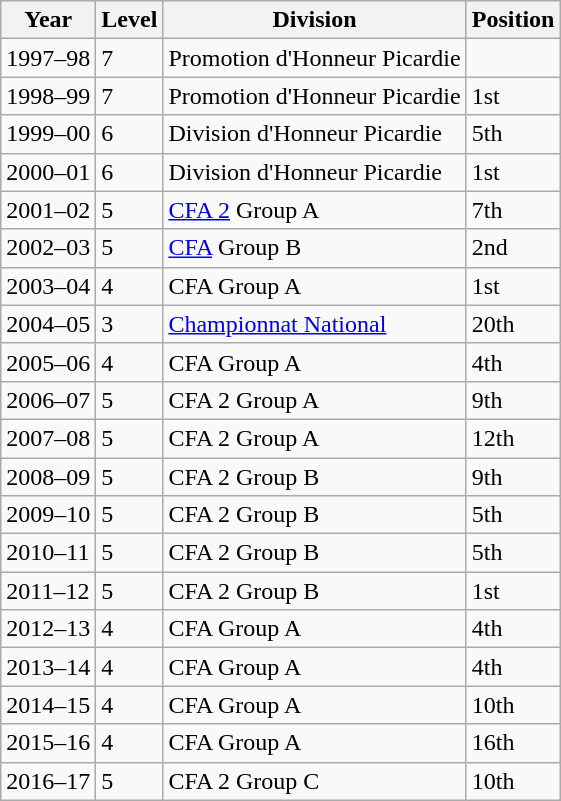<table class="wikitable">
<tr>
<th>Year</th>
<th>Level</th>
<th>Division</th>
<th>Position</th>
</tr>
<tr>
<td>1997–98</td>
<td>7</td>
<td>Promotion d'Honneur Picardie</td>
<td></td>
</tr>
<tr>
<td>1998–99</td>
<td>7</td>
<td>Promotion d'Honneur Picardie</td>
<td>1st</td>
</tr>
<tr>
<td>1999–00</td>
<td>6</td>
<td>Division d'Honneur Picardie</td>
<td>5th</td>
</tr>
<tr>
<td>2000–01</td>
<td>6</td>
<td>Division d'Honneur Picardie</td>
<td>1st</td>
</tr>
<tr>
<td>2001–02</td>
<td>5</td>
<td><a href='#'>CFA 2</a> Group A</td>
<td>7th</td>
</tr>
<tr>
<td>2002–03</td>
<td>5</td>
<td><a href='#'>CFA</a> Group B</td>
<td>2nd</td>
</tr>
<tr>
<td>2003–04</td>
<td>4</td>
<td>CFA Group A</td>
<td>1st</td>
</tr>
<tr>
<td>2004–05</td>
<td>3</td>
<td><a href='#'>Championnat National</a></td>
<td>20th</td>
</tr>
<tr>
<td>2005–06</td>
<td>4</td>
<td>CFA Group A</td>
<td>4th</td>
</tr>
<tr>
<td>2006–07</td>
<td>5</td>
<td>CFA 2 Group A</td>
<td>9th</td>
</tr>
<tr>
<td>2007–08</td>
<td>5</td>
<td>CFA 2 Group A</td>
<td>12th</td>
</tr>
<tr>
<td>2008–09</td>
<td>5</td>
<td>CFA 2 Group B</td>
<td>9th</td>
</tr>
<tr>
<td>2009–10</td>
<td>5</td>
<td>CFA 2 Group B</td>
<td>5th</td>
</tr>
<tr>
<td>2010–11</td>
<td>5</td>
<td>CFA 2 Group B</td>
<td>5th</td>
</tr>
<tr>
<td>2011–12</td>
<td>5</td>
<td>CFA 2 Group B</td>
<td>1st</td>
</tr>
<tr>
<td>2012–13</td>
<td>4</td>
<td>CFA Group A</td>
<td>4th</td>
</tr>
<tr>
<td>2013–14</td>
<td>4</td>
<td>CFA Group A</td>
<td>4th</td>
</tr>
<tr>
<td>2014–15</td>
<td>4</td>
<td>CFA Group A</td>
<td>10th</td>
</tr>
<tr>
<td>2015–16</td>
<td>4</td>
<td>CFA Group A</td>
<td>16th</td>
</tr>
<tr>
<td>2016–17</td>
<td>5</td>
<td>CFA 2 Group C</td>
<td>10th</td>
</tr>
</table>
